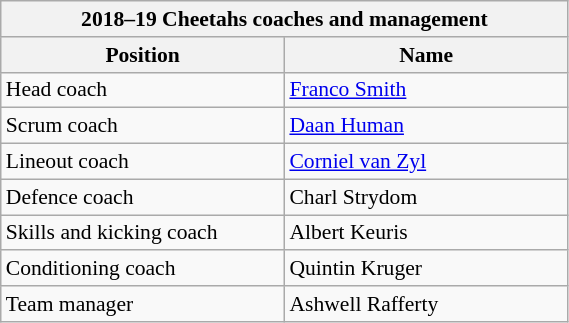<table class="wikitable sortable" style="text-align:left; font-size:90%; width:30%">
<tr>
<th colspan=100%>2018–19 Cheetahs coaches and management</th>
</tr>
<tr>
<th style="width:50%;">Position</th>
<th style="width:50%;">Name</th>
</tr>
<tr>
<td>Head coach</td>
<td><a href='#'>Franco Smith</a></td>
</tr>
<tr>
<td>Scrum coach</td>
<td><a href='#'>Daan Human</a></td>
</tr>
<tr>
<td>Lineout coach</td>
<td><a href='#'>Corniel van Zyl</a></td>
</tr>
<tr>
<td>Defence coach</td>
<td>Charl Strydom</td>
</tr>
<tr>
<td>Skills and kicking coach</td>
<td>Albert Keuris</td>
</tr>
<tr>
<td>Conditioning coach</td>
<td>Quintin Kruger</td>
</tr>
<tr>
<td>Team manager</td>
<td>Ashwell Rafferty</td>
</tr>
</table>
